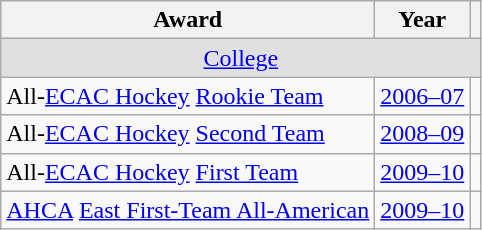<table class="wikitable">
<tr>
<th>Award</th>
<th>Year</th>
<th></th>
</tr>
<tr ALIGN="center" bgcolor="#e0e0e0">
<td colspan="3"><a href='#'>College</a></td>
</tr>
<tr>
<td>All-<a href='#'>ECAC Hockey</a> <a href='#'>Rookie Team</a></td>
<td><a href='#'>2006–07</a></td>
<td></td>
</tr>
<tr>
<td>All-<a href='#'>ECAC Hockey</a> <a href='#'>Second Team</a></td>
<td><a href='#'>2008–09</a></td>
<td></td>
</tr>
<tr>
<td>All-<a href='#'>ECAC Hockey</a> <a href='#'>First Team</a></td>
<td><a href='#'>2009–10</a></td>
<td></td>
</tr>
<tr>
<td><a href='#'>AHCA</a> <a href='#'>East First-Team All-American</a></td>
<td><a href='#'>2009–10</a></td>
<td></td>
</tr>
</table>
